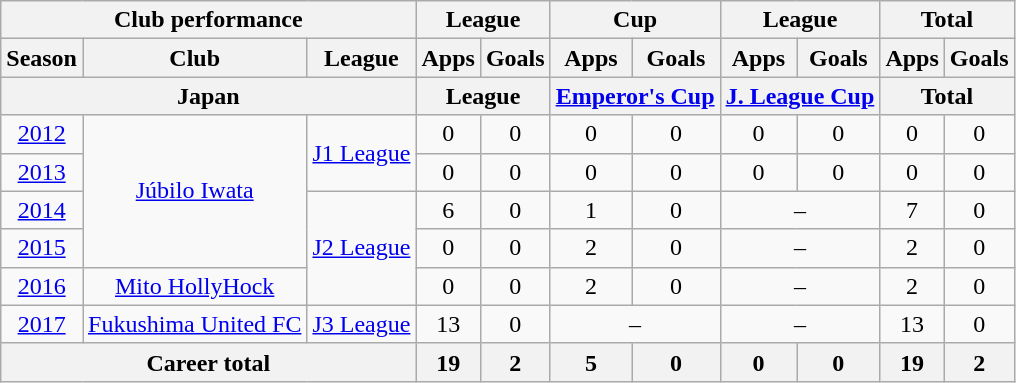<table class="wikitable" style="text-align:center">
<tr>
<th colspan=3>Club performance</th>
<th colspan=2>League</th>
<th colspan=2>Cup</th>
<th colspan=2>League</th>
<th colspan=2>Total</th>
</tr>
<tr>
<th>Season</th>
<th>Club</th>
<th>League</th>
<th>Apps</th>
<th>Goals</th>
<th>Apps</th>
<th>Goals</th>
<th>Apps</th>
<th>Goals</th>
<th>Apps</th>
<th>Goals</th>
</tr>
<tr>
<th colspan=3>Japan</th>
<th colspan=2>League</th>
<th colspan=2><a href='#'>Emperor's Cup</a></th>
<th colspan=2><a href='#'>J. League Cup</a></th>
<th colspan=2>Total</th>
</tr>
<tr>
<td><a href='#'>2012</a></td>
<td rowspan="4"><a href='#'>Júbilo Iwata</a></td>
<td rowspan="2"><a href='#'>J1 League</a></td>
<td>0</td>
<td>0</td>
<td>0</td>
<td>0</td>
<td>0</td>
<td>0</td>
<td>0</td>
<td>0</td>
</tr>
<tr>
<td><a href='#'>2013</a></td>
<td>0</td>
<td>0</td>
<td>0</td>
<td>0</td>
<td>0</td>
<td>0</td>
<td>0</td>
<td>0</td>
</tr>
<tr>
<td><a href='#'>2014</a></td>
<td rowspan="3"><a href='#'>J2 League</a></td>
<td>6</td>
<td>0</td>
<td>1</td>
<td>0</td>
<td colspan="2">–</td>
<td>7</td>
<td>0</td>
</tr>
<tr>
<td><a href='#'>2015</a></td>
<td>0</td>
<td>0</td>
<td>2</td>
<td>0</td>
<td colspan="2">–</td>
<td>2</td>
<td>0</td>
</tr>
<tr>
<td><a href='#'>2016</a></td>
<td rowspan="1"><a href='#'>Mito HollyHock</a></td>
<td>0</td>
<td>0</td>
<td>2</td>
<td>0</td>
<td colspan="2">–</td>
<td>2</td>
<td>0</td>
</tr>
<tr>
<td><a href='#'>2017</a></td>
<td><a href='#'>Fukushima United FC</a></td>
<td rowspan="1"><a href='#'>J3 League</a></td>
<td>13</td>
<td>0</td>
<td colspan="2">–</td>
<td colspan="2">–</td>
<td>13</td>
<td>0</td>
</tr>
<tr>
<th colspan=3>Career total</th>
<th>19</th>
<th>2</th>
<th>5</th>
<th>0</th>
<th>0</th>
<th>0</th>
<th>19</th>
<th>2</th>
</tr>
</table>
